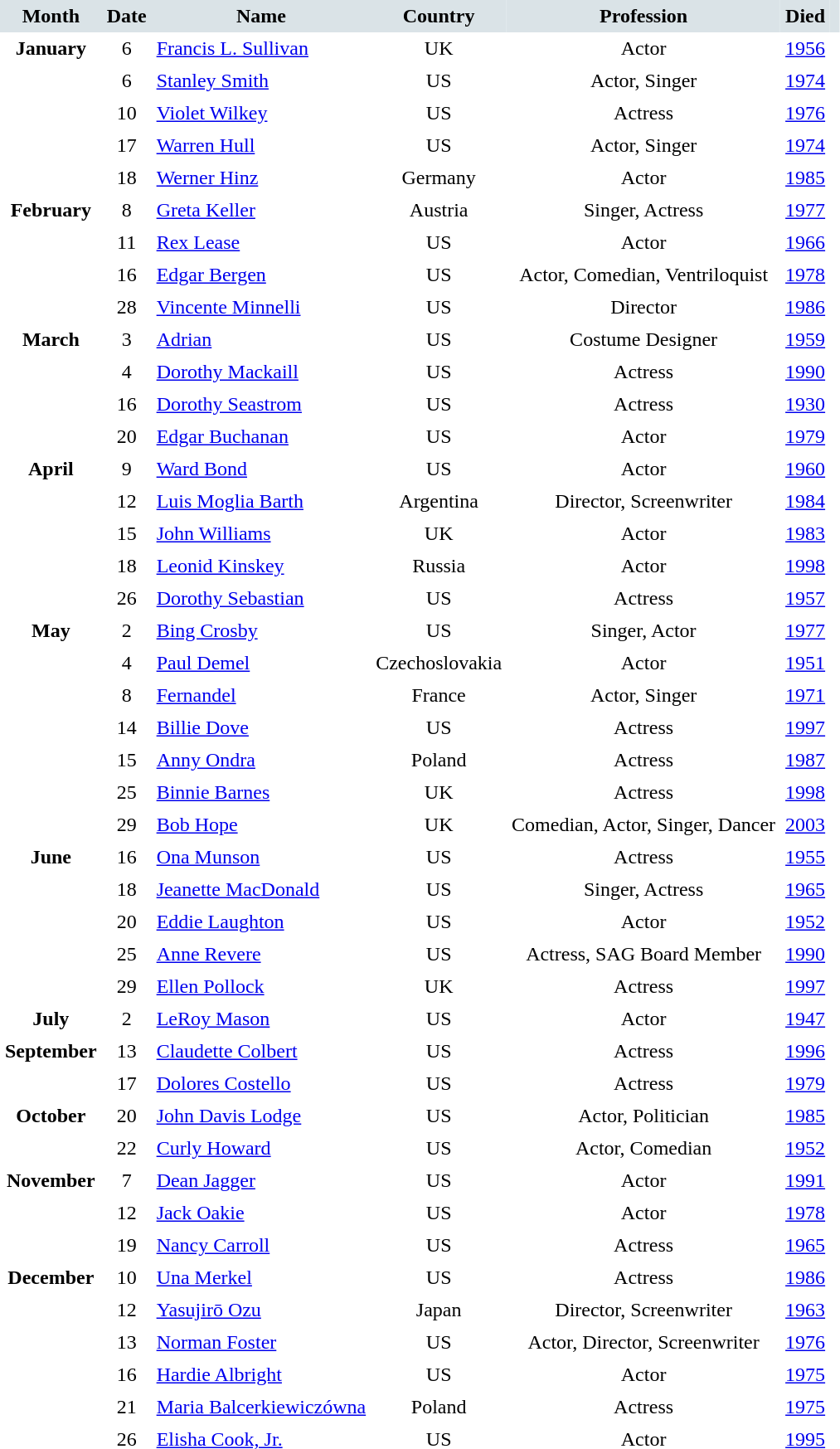<table cellspacing="0" cellpadding="4" border="0">
<tr style="background:#dae3e7; text-align:center;">
<td><strong>Month</strong></td>
<td><strong>Date</strong></td>
<td><strong>Name</strong></td>
<td><strong>Country</strong></td>
<td><strong>Profession</strong></td>
<td><strong>Died</strong></td>
<td></td>
</tr>
<tr valign="top">
<td rowspan=5 style="text-align:center; vertical-align:top;"><strong>January</strong></td>
<td style="text-align:center;">6</td>
<td><a href='#'>Francis L. Sullivan</a></td>
<td style="text-align:center;">UK</td>
<td style="text-align:center;">Actor</td>
<td><a href='#'>1956</a></td>
<td></td>
</tr>
<tr>
<td style="text-align:center;">6</td>
<td><a href='#'>Stanley Smith</a></td>
<td style="text-align:center;">US</td>
<td style="text-align:center;">Actor, Singer</td>
<td><a href='#'>1974</a></td>
<td></td>
</tr>
<tr>
<td style="text-align:center;">10</td>
<td><a href='#'>Violet Wilkey</a></td>
<td style="text-align:center;">US</td>
<td style="text-align:center;">Actress</td>
<td><a href='#'>1976</a></td>
<td></td>
</tr>
<tr>
<td style="text-align:center;">17</td>
<td><a href='#'>Warren Hull</a></td>
<td style="text-align:center;">US</td>
<td style="text-align:center;">Actor, Singer</td>
<td><a href='#'>1974</a></td>
<td></td>
</tr>
<tr>
<td style="text-align:center;">18</td>
<td><a href='#'>Werner Hinz</a></td>
<td style="text-align:center;">Germany</td>
<td style="text-align:center;">Actor</td>
<td><a href='#'>1985</a></td>
<td></td>
</tr>
<tr>
<td rowspan=4 style="text-align:center; vertical-align:top;"><strong>February</strong></td>
<td style="text-align:center;">8</td>
<td><a href='#'>Greta Keller</a></td>
<td style="text-align:center;">Austria</td>
<td style="text-align:center;">Singer, Actress</td>
<td><a href='#'>1977</a></td>
<td></td>
</tr>
<tr>
<td style="text-align:center;">11</td>
<td><a href='#'>Rex Lease</a></td>
<td style="text-align:center;">US</td>
<td style="text-align:center;">Actor</td>
<td><a href='#'>1966</a></td>
<td></td>
</tr>
<tr>
<td style="text-align:center;">16</td>
<td><a href='#'>Edgar Bergen</a></td>
<td style="text-align:center;">US</td>
<td style="text-align:center;">Actor, Comedian, Ventriloquist</td>
<td><a href='#'>1978</a></td>
<td></td>
</tr>
<tr>
<td style="text-align:center;">28</td>
<td><a href='#'>Vincente Minnelli</a></td>
<td style="text-align:center;">US</td>
<td style="text-align:center;">Director</td>
<td><a href='#'>1986</a></td>
<td></td>
</tr>
<tr>
<td rowspan=4 style="text-align:center; vertical-align:top;"><strong>March</strong></td>
<td style="text-align:center;">3</td>
<td><a href='#'>Adrian</a></td>
<td style="text-align:center;">US</td>
<td style="text-align:center;">Costume Designer</td>
<td><a href='#'>1959</a></td>
<td></td>
</tr>
<tr>
<td style="text-align:center;">4</td>
<td><a href='#'>Dorothy Mackaill</a></td>
<td style="text-align:center;">US</td>
<td style="text-align:center;">Actress</td>
<td><a href='#'>1990</a></td>
<td></td>
</tr>
<tr>
<td style="text-align:center;">16</td>
<td><a href='#'>Dorothy Seastrom</a></td>
<td style="text-align:center;">US</td>
<td style="text-align:center;">Actress</td>
<td><a href='#'>1930</a></td>
<td></td>
</tr>
<tr>
<td style="text-align:center;">20</td>
<td><a href='#'>Edgar Buchanan</a></td>
<td style="text-align:center;">US</td>
<td style="text-align:center;">Actor</td>
<td><a href='#'>1979</a></td>
<td></td>
</tr>
<tr>
<td rowspan=5 style="text-align:center; vertical-align:top;"><strong>April</strong></td>
<td style="text-align:center;">9</td>
<td><a href='#'>Ward Bond</a></td>
<td style="text-align:center;">US</td>
<td style="text-align:center;">Actor</td>
<td><a href='#'>1960</a></td>
<td></td>
</tr>
<tr>
<td style="text-align:center;">12</td>
<td><a href='#'>Luis Moglia Barth</a></td>
<td style="text-align:center;">Argentina</td>
<td style="text-align:center;">Director, Screenwriter</td>
<td><a href='#'>1984</a></td>
<td></td>
</tr>
<tr>
<td style="text-align:center;">15</td>
<td><a href='#'>John Williams</a></td>
<td style="text-align:center;">UK</td>
<td style="text-align:center;">Actor</td>
<td><a href='#'>1983</a></td>
<td></td>
</tr>
<tr>
<td style="text-align:center;">18</td>
<td><a href='#'>Leonid Kinskey</a></td>
<td style="text-align:center;">Russia</td>
<td style="text-align:center;">Actor</td>
<td><a href='#'>1998</a></td>
<td></td>
</tr>
<tr>
<td style="text-align:center;">26</td>
<td><a href='#'>Dorothy Sebastian</a></td>
<td style="text-align:center;">US</td>
<td style="text-align:center;">Actress</td>
<td><a href='#'>1957</a></td>
<td></td>
</tr>
<tr>
<td rowspan=7 style="text-align:center; vertical-align:top;"><strong>May</strong></td>
<td style="text-align:center;">2</td>
<td><a href='#'>Bing Crosby</a></td>
<td style="text-align:center;">US</td>
<td style="text-align:center;">Singer, Actor</td>
<td><a href='#'>1977</a></td>
<td></td>
</tr>
<tr>
<td style="text-align:center;">4</td>
<td><a href='#'>Paul Demel</a></td>
<td style="text-align:center;">Czechoslovakia</td>
<td style="text-align:center;">Actor</td>
<td><a href='#'>1951</a></td>
<td></td>
</tr>
<tr>
<td style="text-align:center;">8</td>
<td><a href='#'>Fernandel</a></td>
<td style="text-align:center;">France</td>
<td style="text-align:center;">Actor, Singer</td>
<td><a href='#'>1971</a></td>
<td></td>
</tr>
<tr>
<td style="text-align:center;">14</td>
<td><a href='#'>Billie Dove</a></td>
<td style="text-align:center;">US</td>
<td style="text-align:center;">Actress</td>
<td><a href='#'>1997</a></td>
<td></td>
</tr>
<tr>
<td style="text-align:center;">15</td>
<td><a href='#'>Anny Ondra</a></td>
<td style="text-align:center;">Poland</td>
<td style="text-align:center;">Actress</td>
<td><a href='#'>1987</a></td>
<td></td>
</tr>
<tr>
<td style="text-align:center;">25</td>
<td><a href='#'>Binnie Barnes</a></td>
<td style="text-align:center;">UK</td>
<td style="text-align:center;">Actress</td>
<td><a href='#'>1998</a></td>
<td></td>
</tr>
<tr>
<td style="text-align:center;">29</td>
<td><a href='#'>Bob Hope</a></td>
<td style="text-align:center;">UK</td>
<td style="text-align:center;">Comedian, Actor, Singer, Dancer</td>
<td><a href='#'>2003</a></td>
<td></td>
</tr>
<tr>
<td rowspan=5 style="text-align:center; vertical-align:top;"><strong>June</strong></td>
<td style="text-align:center;">16</td>
<td><a href='#'>Ona Munson</a></td>
<td style="text-align:center;">US</td>
<td style="text-align:center;">Actress</td>
<td><a href='#'>1955</a></td>
<td></td>
</tr>
<tr>
<td style="text-align:center;">18</td>
<td><a href='#'>Jeanette MacDonald</a></td>
<td style="text-align:center;">US</td>
<td style="text-align:center;">Singer, Actress</td>
<td><a href='#'>1965</a></td>
<td></td>
</tr>
<tr>
<td style="text-align:center;">20</td>
<td><a href='#'>Eddie Laughton</a></td>
<td style="text-align:center;">US</td>
<td style="text-align:center;">Actor</td>
<td><a href='#'>1952</a></td>
<td></td>
</tr>
<tr>
<td style="text-align:center;">25</td>
<td><a href='#'>Anne Revere</a></td>
<td style="text-align:center;">US</td>
<td style="text-align:center;">Actress, SAG Board Member</td>
<td><a href='#'>1990</a></td>
<td></td>
</tr>
<tr>
<td style="text-align:center;">29</td>
<td><a href='#'>Ellen Pollock</a></td>
<td style="text-align:center;">UK</td>
<td style="text-align:center;">Actress</td>
<td><a href='#'>1997</a></td>
<td></td>
</tr>
<tr>
<td rowspan=1 style="text-align:center; vertical-align:top;"><strong>July</strong></td>
<td style="text-align:center;">2</td>
<td><a href='#'>LeRoy Mason</a></td>
<td style="text-align:center;">US</td>
<td style="text-align:center;">Actor</td>
<td><a href='#'>1947</a></td>
<td></td>
</tr>
<tr>
<td rowspan=2 style="text-align:center; vertical-align:top;"><strong>September</strong></td>
<td style="text-align:center;">13</td>
<td><a href='#'>Claudette Colbert</a></td>
<td style="text-align:center;">US</td>
<td style="text-align:center;">Actress</td>
<td><a href='#'>1996</a></td>
<td></td>
</tr>
<tr>
<td style="text-align:center;">17</td>
<td><a href='#'>Dolores Costello</a></td>
<td style="text-align:center;">US</td>
<td style="text-align:center;">Actress</td>
<td><a href='#'>1979</a></td>
<td></td>
</tr>
<tr>
<td rowspan=2 style="text-align:center; vertical-align:top;"><strong>October</strong></td>
<td style="text-align:center;">20</td>
<td><a href='#'>John Davis Lodge</a></td>
<td style="text-align:center;">US</td>
<td style="text-align:center;">Actor, Politician</td>
<td><a href='#'>1985</a></td>
<td></td>
</tr>
<tr>
<td style="text-align:center;">22</td>
<td><a href='#'>Curly Howard</a></td>
<td style="text-align:center;">US</td>
<td style="text-align:center;">Actor, Comedian</td>
<td><a href='#'>1952</a></td>
<td></td>
</tr>
<tr>
<td rowspan=3 style="text-align:center; vertical-align:top;"><strong>November</strong></td>
<td style="text-align:center;">7</td>
<td><a href='#'>Dean Jagger</a></td>
<td style="text-align:center;">US</td>
<td style="text-align:center;">Actor</td>
<td><a href='#'>1991</a></td>
<td></td>
</tr>
<tr>
<td style="text-align:center;">12</td>
<td><a href='#'>Jack Oakie</a></td>
<td style="text-align:center;">US</td>
<td style="text-align:center;">Actor</td>
<td><a href='#'>1978</a></td>
<td></td>
</tr>
<tr>
<td style="text-align:center;">19</td>
<td><a href='#'>Nancy Carroll</a></td>
<td style="text-align:center;">US</td>
<td style="text-align:center;">Actress</td>
<td><a href='#'>1965</a></td>
<td></td>
</tr>
<tr>
<td rowspan=6 style="text-align:center; vertical-align:top;"><strong>December</strong></td>
<td style="text-align:center;">10</td>
<td><a href='#'>Una Merkel</a></td>
<td style="text-align:center;">US</td>
<td style="text-align:center;">Actress</td>
<td><a href='#'>1986</a></td>
<td></td>
</tr>
<tr>
<td style="text-align:center;">12</td>
<td><a href='#'>Yasujirō Ozu</a></td>
<td style="text-align:center;">Japan</td>
<td style="text-align:center;">Director, Screenwriter</td>
<td><a href='#'>1963</a></td>
<td></td>
</tr>
<tr>
<td style="text-align:center;">13</td>
<td><a href='#'>Norman Foster</a></td>
<td style="text-align:center;">US</td>
<td style="text-align:center;">Actor, Director, Screenwriter</td>
<td><a href='#'>1976</a></td>
<td></td>
</tr>
<tr>
<td style="text-align:center;">16</td>
<td><a href='#'>Hardie Albright</a></td>
<td style="text-align:center;">US</td>
<td style="text-align:center;">Actor</td>
<td><a href='#'>1975</a></td>
<td></td>
</tr>
<tr>
<td style="text-align:center;">21</td>
<td><a href='#'>Maria Balcerkiewiczówna</a></td>
<td style="text-align:center;">Poland</td>
<td style="text-align:center;">Actress</td>
<td><a href='#'>1975</a></td>
<td></td>
</tr>
<tr>
<td style="text-align:center;">26</td>
<td><a href='#'>Elisha Cook, Jr.</a></td>
<td style="text-align:center;">US</td>
<td style="text-align:center;">Actor</td>
<td><a href='#'>1995</a></td>
<td></td>
</tr>
<tr>
</tr>
</table>
